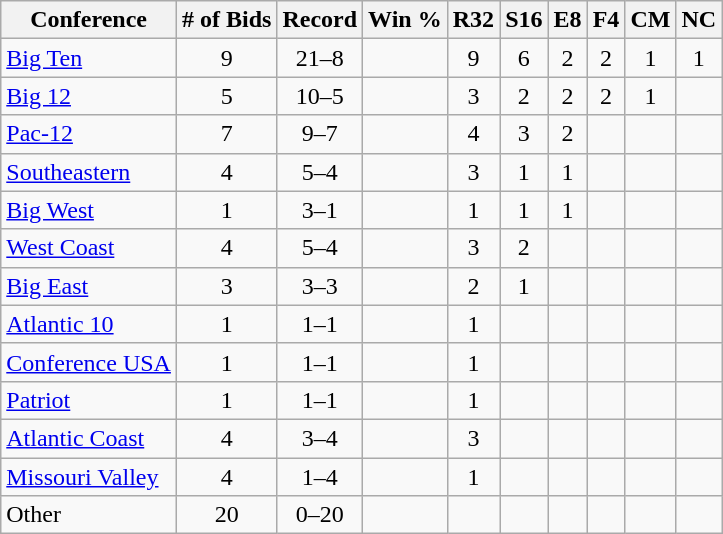<table class="wikitable sortable">
<tr>
<th>Conference</th>
<th># of Bids</th>
<th>Record</th>
<th>Win %</th>
<th>R32</th>
<th>S16</th>
<th>E8</th>
<th>F4</th>
<th>CM</th>
<th>NC</th>
</tr>
<tr style="text-align:center;">
<td align="left"><a href='#'>Big Ten</a></td>
<td>9</td>
<td>21–8</td>
<td></td>
<td>9</td>
<td>6</td>
<td>2</td>
<td>2</td>
<td>1</td>
<td>1</td>
</tr>
<tr style="text-align:center;">
<td align="left"><a href='#'>Big 12</a></td>
<td>5</td>
<td>10–5</td>
<td></td>
<td>3</td>
<td>2</td>
<td>2</td>
<td>2</td>
<td>1</td>
<td></td>
</tr>
<tr style="text-align:center;">
<td align="left"><a href='#'>Pac-12</a></td>
<td>7</td>
<td>9–7</td>
<td></td>
<td>4</td>
<td>3</td>
<td>2</td>
<td></td>
<td></td>
<td></td>
</tr>
<tr style="text-align:center;">
<td align="left"><a href='#'>Southeastern</a></td>
<td>4</td>
<td>5–4</td>
<td></td>
<td>3</td>
<td>1</td>
<td>1</td>
<td></td>
<td></td>
<td></td>
</tr>
<tr style="text-align:center;">
<td align="left"><a href='#'>Big West</a></td>
<td>1</td>
<td>3–1</td>
<td></td>
<td>1</td>
<td>1</td>
<td>1</td>
<td></td>
<td></td>
<td></td>
</tr>
<tr style="text-align:center;">
<td align="left"><a href='#'>West Coast</a></td>
<td>4</td>
<td>5–4</td>
<td></td>
<td>3</td>
<td>2</td>
<td></td>
<td></td>
<td></td>
<td></td>
</tr>
<tr style="text-align:center;">
<td align="left"><a href='#'>Big East</a></td>
<td>3</td>
<td>3–3</td>
<td></td>
<td>2</td>
<td>1</td>
<td></td>
<td></td>
<td></td>
<td></td>
</tr>
<tr style="text-align:center;">
<td align="left"><a href='#'>Atlantic 10</a></td>
<td>1</td>
<td>1–1</td>
<td></td>
<td>1</td>
<td></td>
<td></td>
<td></td>
<td></td>
<td></td>
</tr>
<tr style="text-align:center;">
<td align="left"><a href='#'>Conference USA</a></td>
<td>1</td>
<td>1–1</td>
<td></td>
<td>1</td>
<td></td>
<td></td>
<td></td>
<td></td>
<td></td>
</tr>
<tr style="text-align:center;">
<td align="left"><a href='#'>Patriot</a></td>
<td>1</td>
<td>1–1</td>
<td></td>
<td>1</td>
<td></td>
<td></td>
<td></td>
<td></td>
<td></td>
</tr>
<tr style="text-align:center;">
<td align="left"><a href='#'>Atlantic Coast</a></td>
<td>4</td>
<td>3–4</td>
<td></td>
<td>3</td>
<td></td>
<td></td>
<td></td>
<td></td>
<td></td>
</tr>
<tr style="text-align:center;">
<td align="left"><a href='#'>Missouri Valley</a></td>
<td>4</td>
<td>1–4</td>
<td></td>
<td>1</td>
<td></td>
<td></td>
<td></td>
<td></td>
<td></td>
</tr>
<tr style="text-align:center;">
<td align="left">Other</td>
<td>20</td>
<td>0–20</td>
<td></td>
<td></td>
<td></td>
<td></td>
<td></td>
<td></td>
<td></td>
</tr>
</table>
